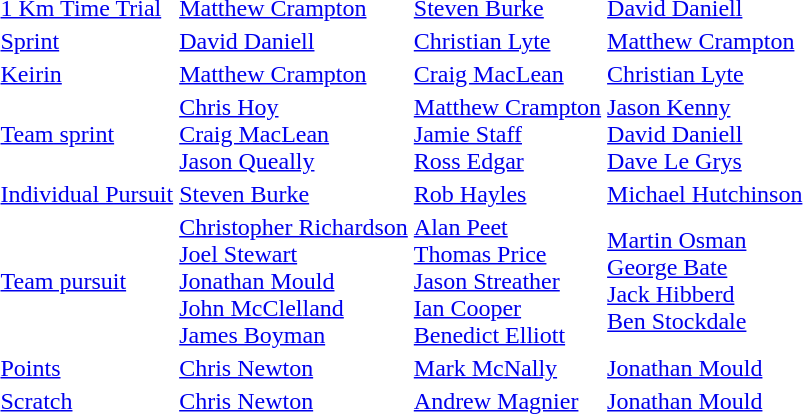<table>
<tr style="background:#ccc;">
</tr>
<tr>
<td><a href='#'>1 Km Time Trial</a></td>
<td><a href='#'>Matthew Crampton</a></td>
<td><a href='#'>Steven Burke</a></td>
<td><a href='#'>David Daniell</a></td>
</tr>
<tr>
<td><a href='#'>Sprint</a></td>
<td><a href='#'>David Daniell</a></td>
<td><a href='#'>Christian Lyte</a></td>
<td><a href='#'>Matthew Crampton</a></td>
</tr>
<tr>
<td><a href='#'>Keirin</a></td>
<td><a href='#'>Matthew Crampton</a></td>
<td><a href='#'>Craig MacLean</a></td>
<td><a href='#'>Christian Lyte</a></td>
</tr>
<tr>
<td><a href='#'>Team sprint</a></td>
<td><a href='#'>Chris Hoy</a><br> <a href='#'>Craig MacLean</a> <br> <a href='#'>Jason Queally</a></td>
<td><a href='#'>Matthew Crampton</a><br> <a href='#'>Jamie Staff</a> <br> <a href='#'>Ross Edgar</a></td>
<td><a href='#'>Jason Kenny</a><br> <a href='#'>David Daniell</a> <br> <a href='#'>Dave Le Grys</a></td>
</tr>
<tr>
<td><a href='#'>Individual Pursuit</a></td>
<td><a href='#'>Steven Burke</a></td>
<td><a href='#'>Rob Hayles</a></td>
<td><a href='#'>Michael Hutchinson</a></td>
</tr>
<tr>
<td><a href='#'>Team pursuit</a></td>
<td><a href='#'>Christopher Richardson</a><br> <a href='#'>Joel Stewart</a><br> <a href='#'>Jonathan Mould</a><br> <a href='#'>John McClelland</a> <br> <a href='#'>James Boyman</a></td>
<td><a href='#'>Alan Peet</a><br> <a href='#'>Thomas Price</a><br> <a href='#'>Jason Streather</a><br> <a href='#'>Ian Cooper</a> <br> <a href='#'>Benedict Elliott</a></td>
<td><a href='#'>Martin Osman</a><br> <a href='#'>George Bate</a><br> <a href='#'>Jack Hibberd</a> <br> <a href='#'>Ben Stockdale</a></td>
</tr>
<tr>
<td><a href='#'>Points</a></td>
<td><a href='#'>Chris Newton</a></td>
<td><a href='#'>Mark McNally</a></td>
<td><a href='#'>Jonathan Mould</a></td>
</tr>
<tr>
<td><a href='#'>Scratch</a></td>
<td><a href='#'>Chris Newton</a></td>
<td><a href='#'>Andrew Magnier</a></td>
<td><a href='#'>Jonathan Mould</a></td>
</tr>
</table>
